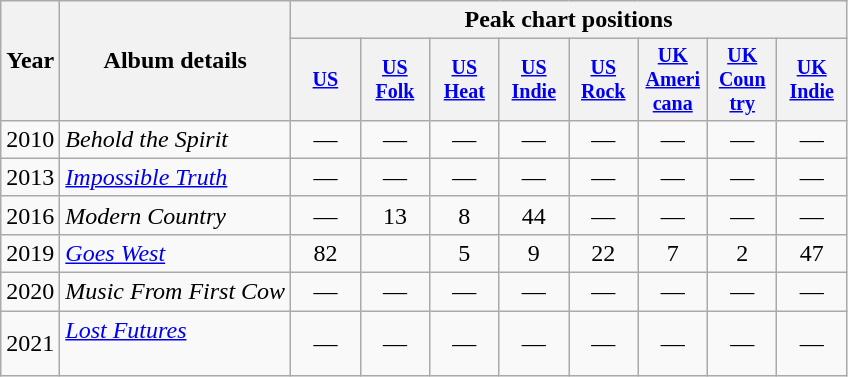<table class="wikitable" style="text-align:center;">
<tr>
<th rowspan="2">Year</th>
<th rowspan="2">Album details</th>
<th colspan="8">Peak chart positions</th>
</tr>
<tr style="font-size:smaller;">
<th width="40"><a href='#'>US</a><br></th>
<th width="40"><a href='#'>US<br>Folk</a><br></th>
<th width="40"><a href='#'>US<br>Heat</a><br></th>
<th width="40"><a href='#'>US<br>Indie</a><br></th>
<th width="40"><a href='#'>US<br>Rock</a><br></th>
<th width="40"><a href='#'>UK<br>Ameri<br>cana</a><br></th>
<th width="40"><a href='#'>UK<br>Coun<br>try</a><br></th>
<th width="40"><a href='#'>UK<br>Indie</a><br></th>
</tr>
<tr>
<td>2010</td>
<td align="left"><em>Behold the Spirit</em><br></td>
<td>—</td>
<td>—</td>
<td>—</td>
<td>—</td>
<td>—</td>
<td>—</td>
<td>—</td>
<td>—</td>
</tr>
<tr>
<td>2013</td>
<td align="left"><em><a href='#'>Impossible Truth</a></em><br></td>
<td>—</td>
<td>—</td>
<td>—</td>
<td>—</td>
<td>—</td>
<td>—</td>
<td>—</td>
<td>—</td>
</tr>
<tr>
<td>2016</td>
<td align="left"><em>Modern Country</em><br></td>
<td>—</td>
<td>13</td>
<td>8</td>
<td>44</td>
<td>—</td>
<td>—</td>
<td>—</td>
<td>—</td>
</tr>
<tr>
<td>2019</td>
<td align="left"><em><a href='#'>Goes West</a></em><br></td>
<td>82</td>
<td></td>
<td>5</td>
<td>9</td>
<td>22</td>
<td>7</td>
<td>2</td>
<td>47</td>
</tr>
<tr>
<td>2020</td>
<td align="left"><em>Music From First Cow</em><br></td>
<td>—</td>
<td>—</td>
<td>—</td>
<td>—</td>
<td>—</td>
<td>—</td>
<td>—</td>
<td>—</td>
</tr>
<tr>
<td>2021</td>
<td align="left"><em><a href='#'>Lost Futures</a></em><br><br></td>
<td>—</td>
<td>—</td>
<td>—</td>
<td>—</td>
<td>—</td>
<td>—</td>
<td>—</td>
<td>—</td>
</tr>
</table>
